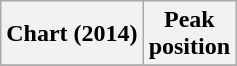<table class="wikitable sortable">
<tr>
<th>Chart (2014)</th>
<th>Peak<br>position</th>
</tr>
<tr>
</tr>
</table>
